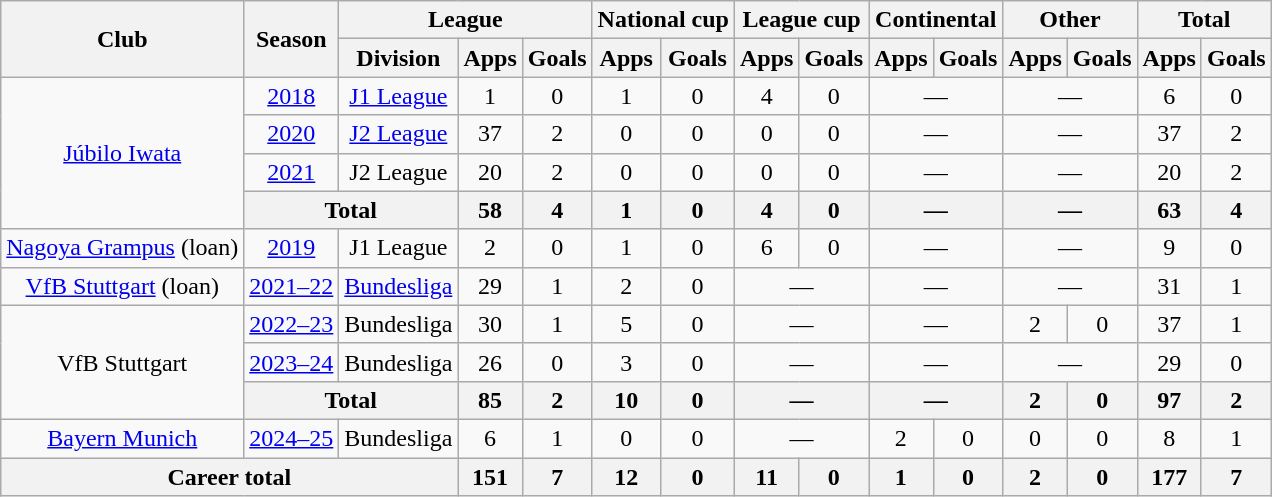<table class="wikitable" style="text-align:center">
<tr>
<th rowspan="2">Club</th>
<th rowspan="2">Season</th>
<th colspan="3">League</th>
<th colspan="2">National cup</th>
<th colspan="2">League cup</th>
<th colspan="2">Continental</th>
<th colspan="2">Other</th>
<th colspan="2">Total</th>
</tr>
<tr>
<th>Division</th>
<th>Apps</th>
<th>Goals</th>
<th>Apps</th>
<th>Goals</th>
<th>Apps</th>
<th>Goals</th>
<th>Apps</th>
<th>Goals</th>
<th>Apps</th>
<th>Goals</th>
<th>Apps</th>
<th>Goals</th>
</tr>
<tr>
<td rowspan="4"><a href='#'>Júbilo Iwata</a></td>
<td><a href='#'>2018</a></td>
<td><a href='#'>J1 League</a></td>
<td>1</td>
<td>0</td>
<td>1</td>
<td>0</td>
<td>4</td>
<td>0</td>
<td colspan="2">—</td>
<td colspan="2">—</td>
<td>6</td>
<td>0</td>
</tr>
<tr>
<td><a href='#'>2020</a></td>
<td><a href='#'>J2 League</a></td>
<td>37</td>
<td>2</td>
<td>0</td>
<td>0</td>
<td>0</td>
<td>0</td>
<td colspan="2">—</td>
<td colspan="2">—</td>
<td>37</td>
<td>2</td>
</tr>
<tr>
<td><a href='#'>2021</a></td>
<td>J2 League</td>
<td>20</td>
<td>2</td>
<td>0</td>
<td>0</td>
<td>0</td>
<td>0</td>
<td colspan="2">—</td>
<td colspan="2">—</td>
<td>20</td>
<td>2</td>
</tr>
<tr>
<th colspan="2">Total</th>
<th>58</th>
<th>4</th>
<th>1</th>
<th>0</th>
<th>4</th>
<th>0</th>
<th colspan="2">—</th>
<th colspan="2">—</th>
<th>63</th>
<th>4</th>
</tr>
<tr>
<td><a href='#'>Nagoya Grampus</a> (loan)</td>
<td><a href='#'>2019</a></td>
<td>J1 League</td>
<td>2</td>
<td>0</td>
<td>1</td>
<td>0</td>
<td>6</td>
<td>0</td>
<td colspan="2">—</td>
<td colspan="2">—</td>
<td>9</td>
<td>0</td>
</tr>
<tr>
<td><a href='#'>VfB Stuttgart</a> (loan)</td>
<td><a href='#'>2021–22</a></td>
<td><a href='#'>Bundesliga</a></td>
<td>29</td>
<td>1</td>
<td>2</td>
<td>0</td>
<td colspan="2">—</td>
<td colspan="2">—</td>
<td colspan="2">—</td>
<td>31</td>
<td>1</td>
</tr>
<tr>
<td rowspan="3">VfB Stuttgart</td>
<td><a href='#'>2022–23</a></td>
<td>Bundesliga</td>
<td>30</td>
<td>1</td>
<td>5</td>
<td>0</td>
<td colspan="2">—</td>
<td colspan="2">—</td>
<td>2</td>
<td>0</td>
<td>37</td>
<td>1</td>
</tr>
<tr>
<td><a href='#'>2023–24</a></td>
<td>Bundesliga</td>
<td>26</td>
<td>0</td>
<td>3</td>
<td>0</td>
<td colspan="2">—</td>
<td colspan="2">—</td>
<td colspan="2">—</td>
<td>29</td>
<td>0</td>
</tr>
<tr>
<th colspan="2">Total</th>
<th>85</th>
<th>2</th>
<th>10</th>
<th>0</th>
<th colspan="2">—</th>
<th colspan="2">—</th>
<th>2</th>
<th>0</th>
<th>97</th>
<th>2</th>
</tr>
<tr>
<td><a href='#'>Bayern Munich</a></td>
<td><a href='#'>2024–25</a></td>
<td>Bundesliga</td>
<td>6</td>
<td>1</td>
<td>0</td>
<td>0</td>
<td colspan="2">—</td>
<td>2</td>
<td>0</td>
<td>0</td>
<td>0</td>
<td>8</td>
<td>1</td>
</tr>
<tr>
<th colspan="3">Career total</th>
<th>151</th>
<th>7</th>
<th>12</th>
<th>0</th>
<th>11</th>
<th>0</th>
<th>1</th>
<th>0</th>
<th>2</th>
<th>0</th>
<th>177</th>
<th>7</th>
</tr>
</table>
